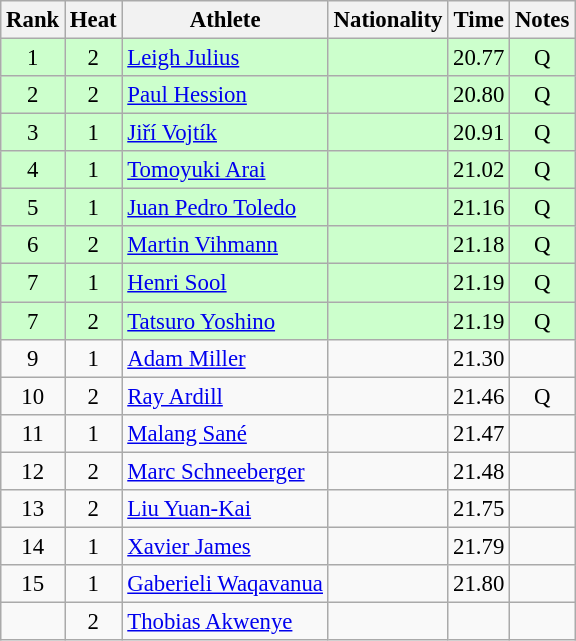<table class="wikitable sortable" style="text-align:center;font-size:95%">
<tr>
<th>Rank</th>
<th>Heat</th>
<th>Athlete</th>
<th>Nationality</th>
<th>Time</th>
<th>Notes</th>
</tr>
<tr bgcolor=ccffcc>
<td>1</td>
<td>2</td>
<td align="left"><a href='#'>Leigh Julius</a></td>
<td align=left></td>
<td>20.77</td>
<td>Q</td>
</tr>
<tr bgcolor=ccffcc>
<td>2</td>
<td>2</td>
<td align="left"><a href='#'>Paul Hession</a></td>
<td align=left></td>
<td>20.80</td>
<td>Q</td>
</tr>
<tr bgcolor=ccffcc>
<td>3</td>
<td>1</td>
<td align="left"><a href='#'>Jiří Vojtík</a></td>
<td align=left></td>
<td>20.91</td>
<td>Q</td>
</tr>
<tr bgcolor=ccffcc>
<td>4</td>
<td>1</td>
<td align="left"><a href='#'>Tomoyuki Arai</a></td>
<td align=left></td>
<td>21.02</td>
<td>Q</td>
</tr>
<tr bgcolor=ccffcc>
<td>5</td>
<td>1</td>
<td align="left"><a href='#'>Juan Pedro Toledo</a></td>
<td align=left></td>
<td>21.16</td>
<td>Q</td>
</tr>
<tr bgcolor=ccffcc>
<td>6</td>
<td>2</td>
<td align="left"><a href='#'>Martin Vihmann</a></td>
<td align=left></td>
<td>21.18</td>
<td>Q</td>
</tr>
<tr bgcolor=ccffcc>
<td>7</td>
<td>1</td>
<td align="left"><a href='#'>Henri Sool</a></td>
<td align=left></td>
<td>21.19</td>
<td>Q</td>
</tr>
<tr bgcolor=ccffcc>
<td>7</td>
<td>2</td>
<td align="left"><a href='#'>Tatsuro Yoshino</a></td>
<td align=left></td>
<td>21.19</td>
<td>Q</td>
</tr>
<tr>
<td>9</td>
<td>1</td>
<td align="left"><a href='#'>Adam Miller</a></td>
<td align=left></td>
<td>21.30</td>
<td></td>
</tr>
<tr>
<td>10</td>
<td>2</td>
<td align="left"><a href='#'>Ray Ardill</a></td>
<td align=left></td>
<td>21.46</td>
<td>Q</td>
</tr>
<tr>
<td>11</td>
<td>1</td>
<td align="left"><a href='#'>Malang Sané</a></td>
<td align=left></td>
<td>21.47</td>
<td></td>
</tr>
<tr>
<td>12</td>
<td>2</td>
<td align="left"><a href='#'>Marc Schneeberger</a></td>
<td align=left></td>
<td>21.48</td>
<td></td>
</tr>
<tr>
<td>13</td>
<td>2</td>
<td align="left"><a href='#'>Liu Yuan-Kai</a></td>
<td align=left></td>
<td>21.75</td>
<td></td>
</tr>
<tr>
<td>14</td>
<td>1</td>
<td align="left"><a href='#'>Xavier James</a></td>
<td align=left></td>
<td>21.79</td>
<td></td>
</tr>
<tr>
<td>15</td>
<td>1</td>
<td align="left"><a href='#'>Gaberieli Waqavanua</a></td>
<td align=left></td>
<td>21.80</td>
<td></td>
</tr>
<tr>
<td></td>
<td>2</td>
<td align="left"><a href='#'>Thobias Akwenye</a></td>
<td align=left></td>
<td></td>
<td></td>
</tr>
</table>
